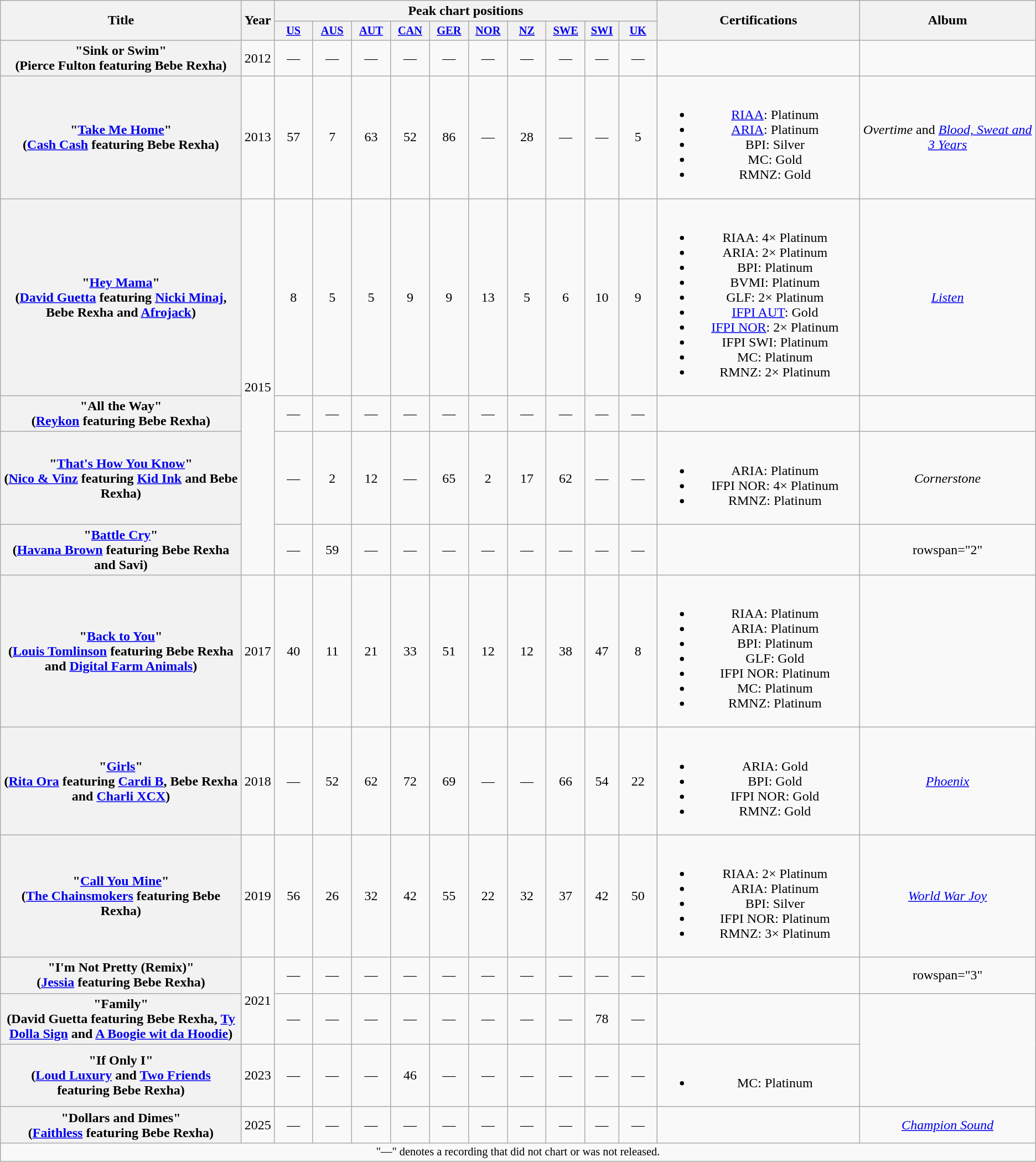<table class="wikitable plainrowheaders" style="text-align:center;">
<tr>
<th scope="col" rowspan="2" style="width:18em;">Title</th>
<th scope="col" rowspan="2" style="width:1em;">Year</th>
<th scope="col" colspan="10">Peak chart positions</th>
<th scope="col" rowspan="2" style="width:15em;">Certifications</th>
<th scope="col" rowspan="2" style="width:13em;">Album</th>
</tr>
<tr>
<th scope="col" style="width:3em;font-size:85%;"><a href='#'>US</a><br></th>
<th scope="col" style="width:3em;font-size:85%;"><a href='#'>AUS</a><br></th>
<th scope="col" style="width:3em;font-size:85%;"><a href='#'>AUT</a><br></th>
<th scope="col" style="width:3em;font-size:85%;"><a href='#'>CAN</a><br></th>
<th scope="col" style="width:3em;font-size:85%;"><a href='#'>GER</a><br></th>
<th scope="col" style="width:3em; font-size:85%;"><a href='#'>NOR</a><br></th>
<th scope="col" style="width:3em;font-size:85%;"><a href='#'>NZ</a><br></th>
<th scope="col" style="width:3em; font-size:85%;"><a href='#'>SWE</a><br></th>
<th scope="col" style="width:2.5em; font-size:85%;"><a href='#'>SWI</a><br></th>
<th scope="col" style="width:3em; font-size:85%;"><a href='#'>UK</a><br></th>
</tr>
<tr>
<th scope="row">"Sink or Swim"<br><span>(Pierce Fulton featuring Bebe Rexha)</span></th>
<td>2012</td>
<td>—</td>
<td>—</td>
<td>—</td>
<td>—</td>
<td>—</td>
<td>—</td>
<td>—</td>
<td>—</td>
<td>—</td>
<td>—</td>
<td></td>
<td></td>
</tr>
<tr>
<th scope="row">"<a href='#'>Take Me Home</a>"<br><span>(<a href='#'>Cash Cash</a> featuring Bebe Rexha)</span></th>
<td>2013</td>
<td>57</td>
<td>7</td>
<td>63</td>
<td>52</td>
<td>86</td>
<td>—</td>
<td>28</td>
<td>—</td>
<td>—</td>
<td>5</td>
<td><br><ul><li><a href='#'>RIAA</a>: Platinum</li><li><a href='#'>ARIA</a>: Platinum</li><li>BPI: Silver</li><li>MC: Gold</li><li>RMNZ: Gold</li></ul></td>
<td><em>Overtime</em> and <em><a href='#'>Blood, Sweat and 3 Years</a></em></td>
</tr>
<tr>
<th scope="row">"<a href='#'>Hey Mama</a>"<br><span>(<a href='#'>David Guetta</a> featuring <a href='#'>Nicki Minaj</a>, Bebe Rexha and <a href='#'>Afrojack</a>)</span></th>
<td rowspan="4">2015</td>
<td>8</td>
<td>5</td>
<td>5</td>
<td>9</td>
<td>9</td>
<td>13</td>
<td>5</td>
<td>6</td>
<td>10</td>
<td>9</td>
<td><br><ul><li>RIAA: 4× Platinum</li><li>ARIA: 2× Platinum</li><li>BPI: Platinum</li><li>BVMI: Platinum</li><li>GLF: 2× Platinum</li><li><a href='#'>IFPI AUT</a>: Gold</li><li><a href='#'>IFPI NOR</a>: 2× Platinum</li><li>IFPI SWI: Platinum</li><li>MC: Platinum</li><li>RMNZ: 2× Platinum</li></ul></td>
<td><em><a href='#'>Listen</a></em></td>
</tr>
<tr>
<th scope="row">"All the Way"<br><span>(<a href='#'>Reykon</a> featuring Bebe Rexha)</span></th>
<td>—</td>
<td>—</td>
<td>—</td>
<td>—</td>
<td>—</td>
<td>—</td>
<td>—</td>
<td>—</td>
<td>—</td>
<td>—</td>
<td></td>
<td></td>
</tr>
<tr>
<th scope="row">"<a href='#'>That's How You Know</a>"<br><span>(<a href='#'>Nico & Vinz</a> featuring <a href='#'>Kid Ink</a> and Bebe Rexha)</span></th>
<td>—</td>
<td>2</td>
<td>12</td>
<td>—</td>
<td>65</td>
<td>2</td>
<td>17</td>
<td>62</td>
<td>—</td>
<td>—</td>
<td><br><ul><li>ARIA: Platinum</li><li>IFPI NOR: 4× Platinum</li><li>RMNZ: Platinum</li></ul></td>
<td><em>Cornerstone</em></td>
</tr>
<tr>
<th scope="row">"<a href='#'>Battle Cry</a>"<br><span>(<a href='#'>Havana Brown</a> featuring Bebe Rexha and Savi)</span></th>
<td>—</td>
<td>59</td>
<td>—</td>
<td>—</td>
<td>—</td>
<td>—</td>
<td>—</td>
<td>—</td>
<td>—</td>
<td>—</td>
<td></td>
<td>rowspan="2" </td>
</tr>
<tr>
<th scope="row">"<a href='#'>Back to You</a>"<br><span>(<a href='#'>Louis Tomlinson</a> featuring Bebe Rexha and <a href='#'>Digital Farm Animals</a>)</span></th>
<td>2017</td>
<td>40</td>
<td>11</td>
<td>21</td>
<td>33</td>
<td>51</td>
<td>12</td>
<td>12</td>
<td>38</td>
<td>47</td>
<td>8</td>
<td><br><ul><li>RIAA: Platinum</li><li>ARIA: Platinum</li><li>BPI: Platinum</li><li>GLF: Gold</li><li>IFPI NOR: Platinum</li><li>MC: Platinum</li><li>RMNZ: Platinum</li></ul></td>
</tr>
<tr>
<th scope="row">"<a href='#'>Girls</a>"<br><span>(<a href='#'>Rita Ora</a> featuring <a href='#'>Cardi B</a>, Bebe Rexha and <a href='#'>Charli XCX</a>)</span></th>
<td>2018</td>
<td>—</td>
<td>52</td>
<td>62</td>
<td>72</td>
<td>69</td>
<td>—</td>
<td>—</td>
<td>66</td>
<td>54</td>
<td>22</td>
<td><br><ul><li>ARIA: Gold</li><li>BPI: Gold</li><li>IFPI NOR: Gold</li><li>RMNZ: Gold</li></ul></td>
<td><em><a href='#'>Phoenix</a></em></td>
</tr>
<tr>
<th scope="row">"<a href='#'>Call You Mine</a>"<br><span>(<a href='#'>The Chainsmokers</a> featuring Bebe Rexha)</span></th>
<td>2019</td>
<td>56</td>
<td>26</td>
<td>32</td>
<td>42</td>
<td>55</td>
<td>22</td>
<td>32</td>
<td>37</td>
<td>42</td>
<td>50</td>
<td><br><ul><li>RIAA: 2× Platinum</li><li>ARIA: Platinum</li><li>BPI: Silver</li><li>IFPI NOR: Platinum</li><li>RMNZ: 3× Platinum</li></ul></td>
<td><em><a href='#'>World War Joy</a></em></td>
</tr>
<tr>
<th scope="row">"I'm Not Pretty (Remix)"<br><span>(<a href='#'>Jessia</a> featuring Bebe Rexha)</span></th>
<td rowspan="2">2021</td>
<td>—</td>
<td>—</td>
<td>—</td>
<td>—</td>
<td>—</td>
<td>—</td>
<td>—</td>
<td>—</td>
<td>—</td>
<td>—</td>
<td></td>
<td>rowspan="3" </td>
</tr>
<tr>
<th scope="row">"Family"<br><span>(David Guetta featuring Bebe Rexha, <a href='#'>Ty Dolla Sign</a> and <a href='#'>A Boogie wit da Hoodie</a>)</span></th>
<td>—</td>
<td>—</td>
<td>—</td>
<td>—</td>
<td>—</td>
<td>—</td>
<td>—</td>
<td>—</td>
<td>78</td>
<td>—</td>
<td></td>
</tr>
<tr>
<th scope="row">"If Only I"<br><span>(<a href='#'>Loud Luxury</a> and <a href='#'>Two Friends</a> featuring Bebe Rexha)</span></th>
<td>2023</td>
<td>—</td>
<td>—</td>
<td>—</td>
<td>46</td>
<td>—</td>
<td>—</td>
<td>—</td>
<td>—</td>
<td>—</td>
<td>—</td>
<td><br><ul><li>MC: Platinum</li></ul></td>
</tr>
<tr>
<th scope="row">"Dollars and Dimes"<br><span>(<a href='#'>Faithless</a> featuring Bebe Rexha)</span></th>
<td>2025</td>
<td>—</td>
<td>—</td>
<td>—</td>
<td>—</td>
<td>—</td>
<td>—</td>
<td>—</td>
<td>—</td>
<td>—</td>
<td>—</td>
<td></td>
<td><em><a href='#'>Champion Sound</a></em></td>
</tr>
<tr>
<td colspan="18" style="font-size:85%">"—" denotes a recording that did not chart or was not released.</td>
</tr>
</table>
